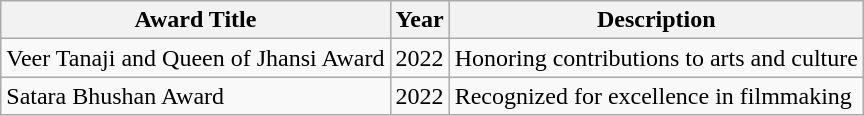<table class="wikitable">
<tr>
<th>Award Title</th>
<th>Year</th>
<th>Description</th>
</tr>
<tr>
<td>Veer Tanaji and Queen of Jhansi Award</td>
<td>2022</td>
<td>Honoring contributions to arts and culture</td>
</tr>
<tr>
<td>Satara Bhushan Award</td>
<td>2022</td>
<td>Recognized for excellence in filmmaking</td>
</tr>
</table>
